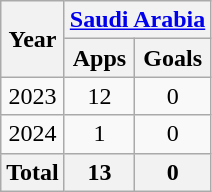<table class="wikitable" style="text-align:center">
<tr>
<th rowspan=2>Year</th>
<th colspan=2><a href='#'>Saudi Arabia</a></th>
</tr>
<tr>
<th>Apps</th>
<th>Goals</th>
</tr>
<tr>
<td>2023</td>
<td>12</td>
<td>0</td>
</tr>
<tr>
<td>2024</td>
<td>1</td>
<td>0</td>
</tr>
<tr>
<th>Total</th>
<th>13</th>
<th>0</th>
</tr>
</table>
